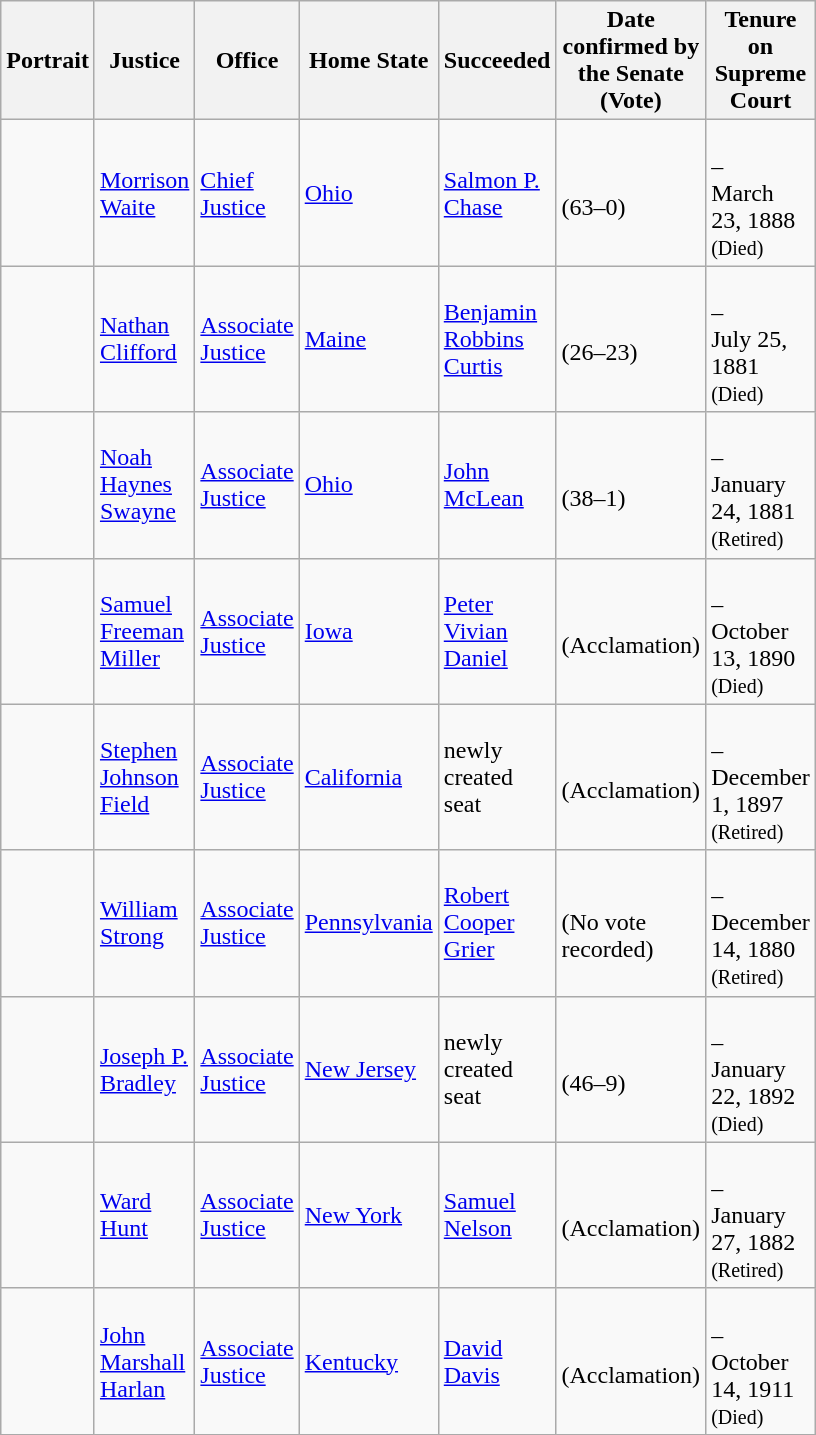<table class="wikitable sortable">
<tr>
<th scope="col" style="width: 10px;">Portrait</th>
<th scope="col" style="width: 10px;">Justice</th>
<th scope="col" style="width: 10px;">Office</th>
<th scope="col" style="width: 10px;">Home State</th>
<th scope="col" style="width: 10px;">Succeeded</th>
<th scope="col" style="width: 10px;">Date confirmed by the Senate<br>(Vote)</th>
<th scope="col" style="width: 10px;">Tenure on Supreme Court</th>
</tr>
<tr>
<td></td>
<td><a href='#'>Morrison Waite</a></td>
<td><a href='#'>Chief Justice</a></td>
<td><a href='#'>Ohio</a></td>
<td><a href='#'>Salmon P. Chase</a></td>
<td><br>(63–0)</td>
<td><br>–<br>March 23, 1888<br><small>(Died)</small></td>
</tr>
<tr>
<td></td>
<td><a href='#'>Nathan Clifford</a></td>
<td><a href='#'>Associate Justice</a></td>
<td><a href='#'>Maine</a></td>
<td><a href='#'>Benjamin Robbins Curtis</a></td>
<td><br>(26–23)</td>
<td><br>–<br>July 25, 1881<br><small>(Died)</small></td>
</tr>
<tr>
<td></td>
<td><a href='#'>Noah Haynes Swayne</a></td>
<td><a href='#'>Associate Justice</a></td>
<td><a href='#'>Ohio</a></td>
<td><a href='#'>John McLean</a></td>
<td><br>(38–1)</td>
<td><br>–<br>January 24, 1881<br><small>(Retired)</small></td>
</tr>
<tr>
<td></td>
<td><a href='#'>Samuel Freeman Miller</a></td>
<td><a href='#'>Associate Justice</a></td>
<td><a href='#'>Iowa</a></td>
<td><a href='#'>Peter Vivian Daniel</a></td>
<td><br>(Acclamation)</td>
<td><br>–<br>October 13, 1890<br><small>(Died)</small></td>
</tr>
<tr>
<td></td>
<td><a href='#'>Stephen Johnson Field</a></td>
<td><a href='#'>Associate Justice</a></td>
<td><a href='#'>California</a></td>
<td>newly created seat</td>
<td><br>(Acclamation)</td>
<td><br>–<br>December 1, 1897<br><small>(Retired)</small></td>
</tr>
<tr>
<td></td>
<td><a href='#'>William Strong</a></td>
<td><a href='#'>Associate Justice</a></td>
<td><a href='#'>Pennsylvania</a></td>
<td><a href='#'>Robert Cooper Grier</a></td>
<td><br>(No vote recorded)</td>
<td><br>–<br>December 14, 1880<br><small>(Retired)</small></td>
</tr>
<tr>
<td></td>
<td><a href='#'>Joseph P. Bradley</a></td>
<td><a href='#'>Associate Justice</a></td>
<td><a href='#'>New Jersey</a></td>
<td>newly created seat</td>
<td><br>(46–9)</td>
<td><br>–<br>January 22, 1892<br><small>(Died)</small></td>
</tr>
<tr>
<td></td>
<td><a href='#'>Ward Hunt</a></td>
<td><a href='#'>Associate Justice</a></td>
<td><a href='#'>New York</a></td>
<td><a href='#'>Samuel Nelson</a></td>
<td><br>(Acclamation)</td>
<td><br>–<br>January 27, 1882<br><small>(Retired)</small></td>
</tr>
<tr>
<td></td>
<td><a href='#'>John Marshall Harlan</a></td>
<td><a href='#'>Associate Justice</a></td>
<td><a href='#'>Kentucky</a></td>
<td><a href='#'>David Davis</a></td>
<td><br>(Acclamation)</td>
<td><br>–<br>October 14, 1911<br><small>(Died)</small></td>
</tr>
<tr>
</tr>
</table>
